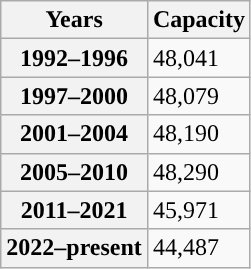<table class="wikitable">
<tr>
<th scope="row">Years</th>
<th scope="row">Capacity</th>
</tr>
<tr>
<th scope="row">1992–1996</th>
<td><div>48,041</div></td>
</tr>
<tr>
<th scope="row">1997–2000</th>
<td><div>48,079</div></td>
</tr>
<tr>
<th scope="row">2001–2004</th>
<td><div>48,190</div></td>
</tr>
<tr>
<th scope="row">2005–2010</th>
<td><div>48,290</div></td>
</tr>
<tr>
<th scope="row">2011–2021</th>
<td><div>45,971</div></td>
</tr>
<tr>
<th scope="row">2022–present</th>
<td><div>44,487</div></td>
</tr>
</table>
